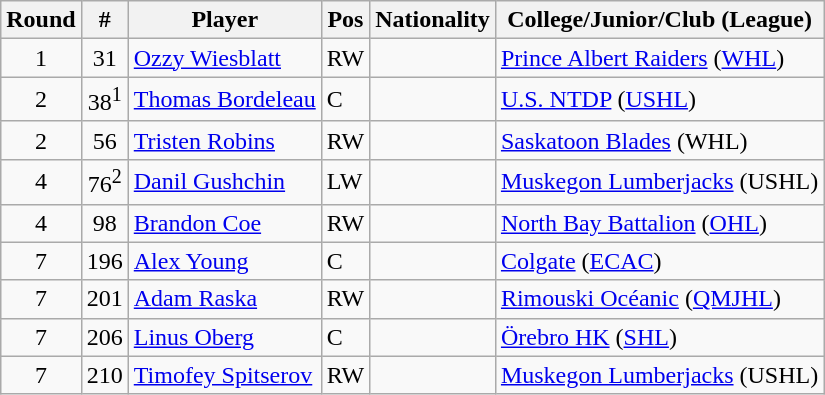<table class="wikitable">
<tr>
<th>Round</th>
<th>#</th>
<th>Player</th>
<th>Pos</th>
<th>Nationality</th>
<th>College/Junior/Club (League)</th>
</tr>
<tr>
<td style="text-align:center;">1</td>
<td style="text-align:center;">31</td>
<td><a href='#'>Ozzy Wiesblatt</a></td>
<td>RW</td>
<td></td>
<td><a href='#'>Prince Albert Raiders</a> (<a href='#'>WHL</a>)</td>
</tr>
<tr>
<td style="text-align:center;">2</td>
<td style="text-align:center;">38<sup>1</sup></td>
<td><a href='#'>Thomas Bordeleau</a></td>
<td>C</td>
<td></td>
<td><a href='#'>U.S. NTDP</a> (<a href='#'>USHL</a>)</td>
</tr>
<tr>
<td style="text-align:center;">2</td>
<td style="text-align:center;">56</td>
<td><a href='#'>Tristen Robins</a></td>
<td>RW</td>
<td></td>
<td><a href='#'>Saskatoon Blades</a> (WHL)</td>
</tr>
<tr>
<td style="text-align:center;">4</td>
<td style="text-align:center;">76<sup>2</sup></td>
<td><a href='#'>Danil Gushchin</a></td>
<td>LW</td>
<td></td>
<td><a href='#'>Muskegon Lumberjacks</a> (USHL)</td>
</tr>
<tr>
<td style="text-align:center;">4</td>
<td style="text-align:center;">98</td>
<td><a href='#'>Brandon Coe</a></td>
<td>RW</td>
<td></td>
<td><a href='#'>North Bay Battalion</a> (<a href='#'>OHL</a>)</td>
</tr>
<tr>
<td style="text-align:center;">7</td>
<td style="text-align:center;">196</td>
<td><a href='#'>Alex Young</a></td>
<td>C</td>
<td></td>
<td><a href='#'>Colgate</a> (<a href='#'>ECAC</a>)</td>
</tr>
<tr>
<td style="text-align:center;">7</td>
<td style="text-align:center;">201</td>
<td><a href='#'>Adam Raska</a></td>
<td>RW</td>
<td></td>
<td><a href='#'>Rimouski Océanic</a> (<a href='#'>QMJHL</a>)</td>
</tr>
<tr>
<td style="text-align:center;">7</td>
<td style="text-align:center;">206</td>
<td><a href='#'>Linus Oberg</a></td>
<td>C</td>
<td></td>
<td><a href='#'>Örebro HK</a> (<a href='#'>SHL</a>)</td>
</tr>
<tr>
<td style="text-align:center;">7</td>
<td style="text-align:center;">210</td>
<td><a href='#'>Timofey Spitserov</a></td>
<td>RW</td>
<td></td>
<td><a href='#'>Muskegon Lumberjacks</a> (USHL)</td>
</tr>
</table>
